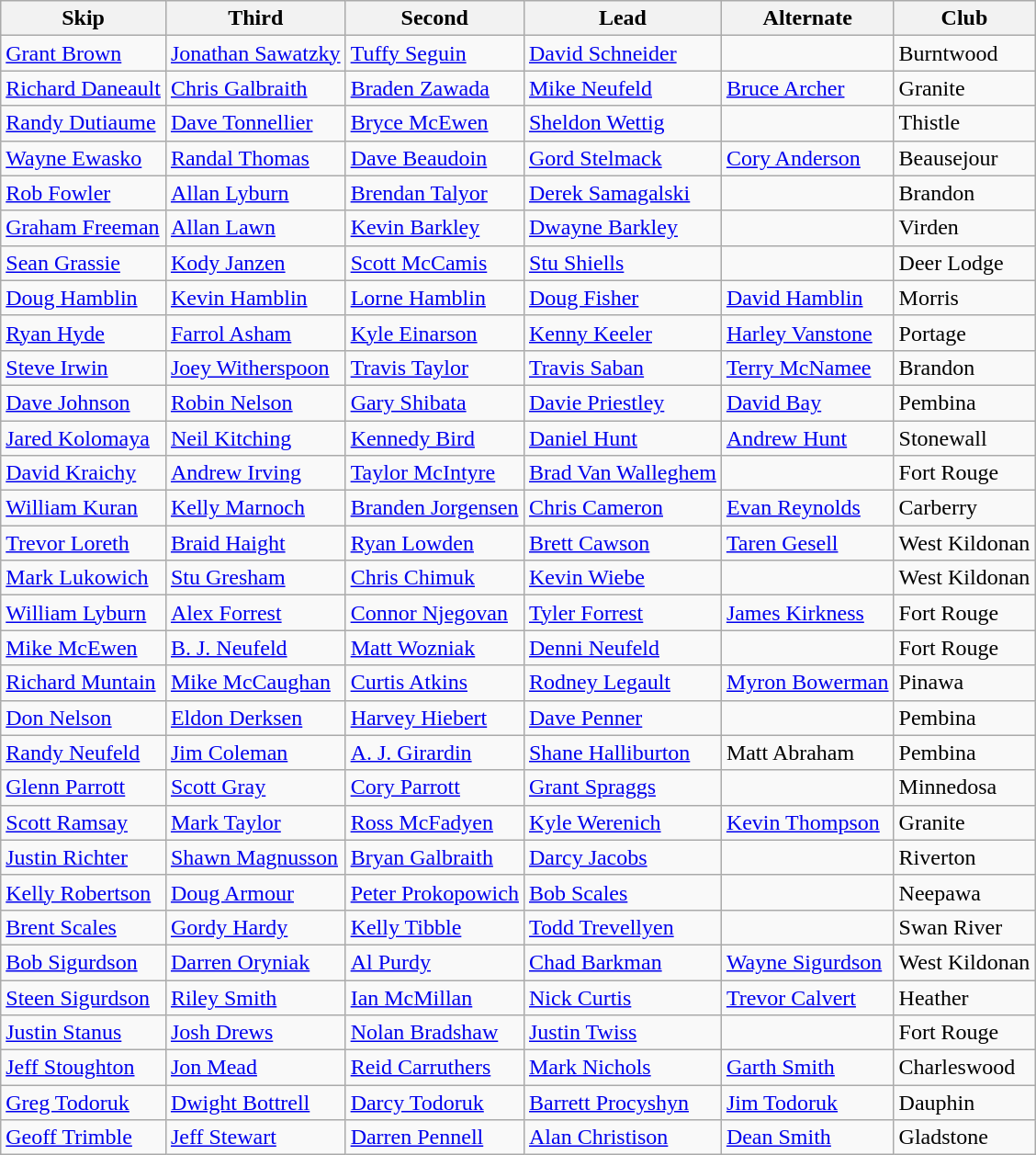<table class="wikitable sortable">
<tr>
<th>Skip</th>
<th>Third</th>
<th>Second</th>
<th>Lead</th>
<th>Alternate</th>
<th>Club</th>
</tr>
<tr>
<td><a href='#'>Grant Brown</a></td>
<td><a href='#'>Jonathan Sawatzky</a></td>
<td><a href='#'>Tuffy Seguin</a></td>
<td><a href='#'>David Schneider</a></td>
<td></td>
<td>Burntwood</td>
</tr>
<tr>
<td><a href='#'>Richard Daneault</a></td>
<td><a href='#'>Chris Galbraith</a></td>
<td><a href='#'>Braden Zawada</a></td>
<td><a href='#'>Mike Neufeld</a></td>
<td><a href='#'>Bruce Archer</a></td>
<td>Granite</td>
</tr>
<tr>
<td><a href='#'>Randy Dutiaume</a></td>
<td><a href='#'>Dave Tonnellier</a></td>
<td><a href='#'>Bryce McEwen</a></td>
<td><a href='#'>Sheldon Wettig</a></td>
<td></td>
<td>Thistle</td>
</tr>
<tr>
<td><a href='#'>Wayne Ewasko</a></td>
<td><a href='#'>Randal Thomas</a></td>
<td><a href='#'>Dave Beaudoin</a></td>
<td><a href='#'>Gord Stelmack</a></td>
<td><a href='#'>Cory Anderson</a></td>
<td>Beausejour</td>
</tr>
<tr>
<td><a href='#'>Rob Fowler</a></td>
<td><a href='#'>Allan Lyburn</a></td>
<td><a href='#'>Brendan Talyor</a></td>
<td><a href='#'>Derek Samagalski</a></td>
<td></td>
<td>Brandon</td>
</tr>
<tr>
<td><a href='#'>Graham Freeman</a></td>
<td><a href='#'>Allan Lawn</a></td>
<td><a href='#'>Kevin Barkley</a></td>
<td><a href='#'>Dwayne Barkley</a></td>
<td></td>
<td>Virden</td>
</tr>
<tr>
<td><a href='#'>Sean Grassie</a></td>
<td><a href='#'>Kody Janzen</a></td>
<td><a href='#'>Scott McCamis</a></td>
<td><a href='#'>Stu Shiells</a></td>
<td></td>
<td>Deer Lodge</td>
</tr>
<tr>
<td><a href='#'>Doug Hamblin</a></td>
<td><a href='#'>Kevin Hamblin</a></td>
<td><a href='#'>Lorne Hamblin</a></td>
<td><a href='#'>Doug Fisher</a></td>
<td><a href='#'>David Hamblin</a></td>
<td>Morris</td>
</tr>
<tr>
<td><a href='#'>Ryan Hyde</a></td>
<td><a href='#'>Farrol Asham</a></td>
<td><a href='#'>Kyle Einarson</a></td>
<td><a href='#'>Kenny Keeler</a></td>
<td><a href='#'>Harley Vanstone</a></td>
<td>Portage</td>
</tr>
<tr>
<td><a href='#'>Steve Irwin</a></td>
<td><a href='#'>Joey Witherspoon</a></td>
<td><a href='#'>Travis Taylor</a></td>
<td><a href='#'>Travis Saban</a></td>
<td><a href='#'>Terry McNamee</a></td>
<td>Brandon</td>
</tr>
<tr>
<td><a href='#'>Dave Johnson</a></td>
<td><a href='#'>Robin Nelson</a></td>
<td><a href='#'>Gary Shibata</a></td>
<td><a href='#'>Davie Priestley</a></td>
<td><a href='#'>David Bay</a></td>
<td>Pembina</td>
</tr>
<tr>
<td><a href='#'>Jared Kolomaya</a></td>
<td><a href='#'>Neil Kitching</a></td>
<td><a href='#'>Kennedy Bird</a></td>
<td><a href='#'>Daniel Hunt</a></td>
<td><a href='#'>Andrew Hunt</a></td>
<td>Stonewall</td>
</tr>
<tr>
<td><a href='#'>David Kraichy</a></td>
<td><a href='#'>Andrew Irving</a></td>
<td><a href='#'>Taylor McIntyre</a></td>
<td><a href='#'>Brad Van Walleghem</a></td>
<td></td>
<td>Fort Rouge</td>
</tr>
<tr>
<td><a href='#'>William Kuran</a></td>
<td><a href='#'>Kelly Marnoch</a></td>
<td><a href='#'>Branden Jorgensen</a></td>
<td><a href='#'>Chris Cameron</a></td>
<td><a href='#'>Evan Reynolds</a></td>
<td>Carberry</td>
</tr>
<tr>
<td><a href='#'>Trevor Loreth</a></td>
<td><a href='#'>Braid Haight</a></td>
<td><a href='#'>Ryan Lowden</a></td>
<td><a href='#'>Brett Cawson</a></td>
<td><a href='#'>Taren Gesell</a></td>
<td>West Kildonan</td>
</tr>
<tr>
<td><a href='#'>Mark Lukowich</a></td>
<td><a href='#'>Stu Gresham</a></td>
<td><a href='#'>Chris Chimuk</a></td>
<td><a href='#'>Kevin Wiebe</a></td>
<td></td>
<td>West Kildonan</td>
</tr>
<tr>
<td><a href='#'>William Lyburn</a></td>
<td><a href='#'>Alex Forrest</a></td>
<td><a href='#'>Connor Njegovan</a></td>
<td><a href='#'>Tyler Forrest</a></td>
<td><a href='#'>James Kirkness</a></td>
<td>Fort Rouge</td>
</tr>
<tr>
<td><a href='#'>Mike McEwen</a></td>
<td><a href='#'>B. J. Neufeld</a></td>
<td><a href='#'>Matt Wozniak</a></td>
<td><a href='#'>Denni Neufeld</a></td>
<td></td>
<td>Fort Rouge</td>
</tr>
<tr>
<td><a href='#'>Richard Muntain</a></td>
<td><a href='#'>Mike McCaughan</a></td>
<td><a href='#'>Curtis Atkins</a></td>
<td><a href='#'>Rodney Legault</a></td>
<td><a href='#'>Myron Bowerman</a></td>
<td>Pinawa</td>
</tr>
<tr>
<td><a href='#'>Don Nelson</a></td>
<td><a href='#'>Eldon Derksen</a></td>
<td><a href='#'>Harvey Hiebert</a></td>
<td><a href='#'>Dave Penner</a></td>
<td></td>
<td>Pembina</td>
</tr>
<tr>
<td><a href='#'>Randy Neufeld</a></td>
<td><a href='#'>Jim Coleman</a></td>
<td><a href='#'>A. J. Girardin</a></td>
<td><a href='#'>Shane Halliburton</a></td>
<td>Matt Abraham</td>
<td>Pembina</td>
</tr>
<tr>
<td><a href='#'>Glenn Parrott</a></td>
<td><a href='#'>Scott Gray</a></td>
<td><a href='#'>Cory Parrott</a></td>
<td><a href='#'>Grant Spraggs</a></td>
<td></td>
<td>Minnedosa</td>
</tr>
<tr>
<td><a href='#'>Scott Ramsay</a></td>
<td><a href='#'>Mark Taylor</a></td>
<td><a href='#'>Ross McFadyen</a></td>
<td><a href='#'>Kyle Werenich</a></td>
<td><a href='#'>Kevin Thompson</a></td>
<td>Granite</td>
</tr>
<tr>
<td><a href='#'>Justin Richter</a></td>
<td><a href='#'>Shawn Magnusson</a></td>
<td><a href='#'>Bryan Galbraith</a></td>
<td><a href='#'>Darcy Jacobs</a></td>
<td></td>
<td>Riverton</td>
</tr>
<tr>
<td><a href='#'>Kelly Robertson</a></td>
<td><a href='#'>Doug Armour</a></td>
<td><a href='#'>Peter Prokopowich</a></td>
<td><a href='#'>Bob Scales</a></td>
<td></td>
<td>Neepawa</td>
</tr>
<tr>
<td><a href='#'>Brent Scales</a></td>
<td><a href='#'>Gordy Hardy</a></td>
<td><a href='#'>Kelly Tibble</a></td>
<td><a href='#'>Todd Trevellyen</a></td>
<td></td>
<td>Swan River</td>
</tr>
<tr>
<td><a href='#'>Bob Sigurdson</a></td>
<td><a href='#'>Darren Oryniak</a></td>
<td><a href='#'>Al Purdy</a></td>
<td><a href='#'>Chad Barkman</a></td>
<td><a href='#'>Wayne Sigurdson</a></td>
<td>West Kildonan</td>
</tr>
<tr>
<td><a href='#'>Steen Sigurdson</a></td>
<td><a href='#'>Riley Smith</a></td>
<td><a href='#'>Ian McMillan</a></td>
<td><a href='#'>Nick Curtis</a></td>
<td><a href='#'>Trevor Calvert</a></td>
<td>Heather</td>
</tr>
<tr>
<td><a href='#'>Justin Stanus</a></td>
<td><a href='#'>Josh Drews</a></td>
<td><a href='#'>Nolan Bradshaw</a></td>
<td><a href='#'>Justin Twiss</a></td>
<td></td>
<td>Fort Rouge</td>
</tr>
<tr>
<td><a href='#'>Jeff Stoughton</a></td>
<td><a href='#'>Jon Mead</a></td>
<td><a href='#'>Reid Carruthers</a></td>
<td><a href='#'>Mark Nichols</a></td>
<td><a href='#'>Garth Smith</a></td>
<td>Charleswood</td>
</tr>
<tr>
<td><a href='#'>Greg Todoruk</a></td>
<td><a href='#'>Dwight Bottrell</a></td>
<td><a href='#'>Darcy Todoruk</a></td>
<td><a href='#'>Barrett Procyshyn</a></td>
<td><a href='#'>Jim Todoruk</a></td>
<td>Dauphin</td>
</tr>
<tr>
<td><a href='#'>Geoff Trimble</a></td>
<td><a href='#'>Jeff Stewart</a></td>
<td><a href='#'>Darren Pennell</a></td>
<td><a href='#'>Alan Christison</a></td>
<td><a href='#'>Dean Smith</a></td>
<td>Gladstone</td>
</tr>
</table>
